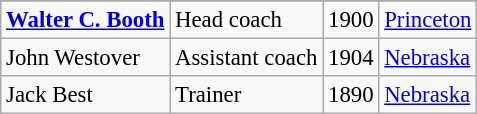<table class="wikitable" style="font-size: 95%">
<tr>
</tr>
<tr>
<td><strong><a href='#'>Walter C. Booth</a></strong></td>
<td>Head coach</td>
<td>1900</td>
<td><a href='#'>Princeton</a></td>
</tr>
<tr>
<td>John Westover</td>
<td>Assistant coach</td>
<td>1904</td>
<td><a href='#'>Nebraska</a></td>
</tr>
<tr>
<td>Jack Best</td>
<td>Trainer</td>
<td>1890</td>
<td><a href='#'>Nebraska</a></td>
</tr>
</table>
